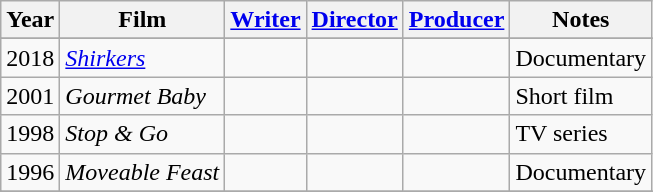<table class="wikitable sortable">
<tr>
<th>Year</th>
<th>Film</th>
<th><a href='#'>Writer</a></th>
<th><a href='#'>Director</a></th>
<th><a href='#'>Producer</a></th>
<th>Notes</th>
</tr>
<tr>
</tr>
<tr>
<td>2018</td>
<td><em><a href='#'>Shirkers</a></em></td>
<td style="text-align:center;"></td>
<td style="text-align:center;"></td>
<td style="text-align:center;"></td>
<td>Documentary</td>
</tr>
<tr>
<td>2001</td>
<td><em>Gourmet Baby</em></td>
<td style="text-align:center;"></td>
<td style="text-align:center;"></td>
<td style="text-align:center;"></td>
<td>Short film</td>
</tr>
<tr>
<td>1998</td>
<td><em>Stop & Go</em></td>
<td style="text-align:center;"></td>
<td style="text-align:center;"></td>
<td style="text-align:center;"></td>
<td>TV series</td>
</tr>
<tr>
<td>1996</td>
<td><em>Moveable Feast</em></td>
<td style="text-align:center;"></td>
<td style="text-align:center;"></td>
<td style="text-align:center;"></td>
<td>Documentary</td>
</tr>
<tr>
</tr>
<tr>
</tr>
</table>
